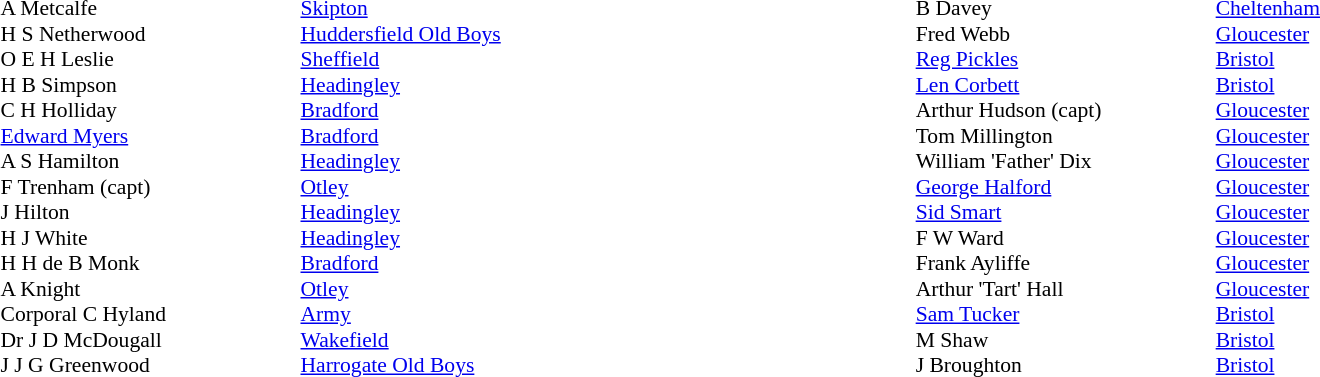<table width="80%">
<tr>
<td valign="top" width="50%"><br><table style="font-size: 90%" cellspacing="0" cellpadding="0">
<tr>
<th width="20"></th>
<th width="200"></th>
</tr>
<tr>
<td></td>
<td>A Metcalfe</td>
<td><a href='#'>Skipton</a></td>
</tr>
<tr>
<td></td>
<td>H S Netherwood</td>
<td><a href='#'>Huddersfield Old Boys</a></td>
</tr>
<tr>
<td></td>
<td>O E H Leslie</td>
<td><a href='#'>Sheffield</a></td>
</tr>
<tr>
<td></td>
<td>H B Simpson</td>
<td><a href='#'>Headingley</a></td>
</tr>
<tr>
<td></td>
<td>C H Holliday</td>
<td><a href='#'>Bradford</a></td>
</tr>
<tr>
<td></td>
<td><a href='#'>Edward Myers</a></td>
<td><a href='#'>Bradford</a></td>
</tr>
<tr>
<td></td>
<td>A S Hamilton</td>
<td><a href='#'>Headingley</a></td>
</tr>
<tr>
<td></td>
<td>F Trenham (capt)</td>
<td><a href='#'>Otley</a></td>
</tr>
<tr>
<td></td>
<td>J Hilton</td>
<td><a href='#'>Headingley</a></td>
</tr>
<tr>
<td></td>
<td>H J White</td>
<td><a href='#'>Headingley</a></td>
</tr>
<tr>
<td></td>
<td>H H de B Monk</td>
<td><a href='#'>Bradford</a></td>
</tr>
<tr>
<td></td>
<td>A Knight</td>
<td><a href='#'>Otley</a></td>
</tr>
<tr>
<td></td>
<td>Corporal C Hyland</td>
<td><a href='#'>Army</a></td>
</tr>
<tr>
<td></td>
<td>Dr J D McDougall</td>
<td><a href='#'>Wakefield</a></td>
</tr>
<tr>
<td></td>
<td>J J G Greenwood</td>
<td><a href='#'>Harrogate Old Boys</a></td>
</tr>
<tr>
</tr>
</table>
</td>
<td valign="top" width="50%"><br><table style="font-size: 90%" cellspacing="0" cellpadding="0" align="center">
<tr>
<th width="20"></th>
<th width="200"></th>
</tr>
<tr>
<td></td>
<td>B Davey</td>
<td><a href='#'>Cheltenham</a></td>
</tr>
<tr>
<td></td>
<td>Fred Webb</td>
<td><a href='#'>Gloucester</a></td>
</tr>
<tr>
<td></td>
<td><a href='#'>Reg Pickles</a></td>
<td><a href='#'>Bristol</a></td>
</tr>
<tr>
<td></td>
<td><a href='#'>Len Corbett</a></td>
<td><a href='#'>Bristol</a></td>
</tr>
<tr>
<td></td>
<td>Arthur Hudson (capt)</td>
<td><a href='#'>Gloucester</a></td>
</tr>
<tr>
<td></td>
<td>Tom Millington</td>
<td><a href='#'>Gloucester</a></td>
</tr>
<tr>
<td></td>
<td>William 'Father' Dix</td>
<td><a href='#'>Gloucester</a></td>
</tr>
<tr>
<td></td>
<td><a href='#'>George Halford</a></td>
<td><a href='#'>Gloucester</a></td>
</tr>
<tr>
<td></td>
<td><a href='#'>Sid Smart</a></td>
<td><a href='#'>Gloucester</a></td>
</tr>
<tr>
<td></td>
<td>F W Ward</td>
<td><a href='#'>Gloucester</a></td>
</tr>
<tr>
<td></td>
<td>Frank Ayliffe</td>
<td><a href='#'>Gloucester</a></td>
</tr>
<tr>
<td></td>
<td>Arthur 'Tart' Hall</td>
<td><a href='#'>Gloucester</a></td>
</tr>
<tr>
<td></td>
<td><a href='#'>Sam Tucker</a></td>
<td><a href='#'>Bristol</a></td>
</tr>
<tr>
<td></td>
<td>M Shaw</td>
<td><a href='#'>Bristol</a></td>
</tr>
<tr>
<td></td>
<td>J Broughton</td>
<td><a href='#'>Bristol</a></td>
</tr>
<tr>
</tr>
</table>
</td>
</tr>
</table>
